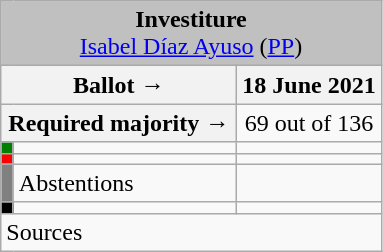<table class="wikitable" style="text-align:center;">
<tr>
<td colspan="3" align="center" bgcolor="#C0C0C0"><strong>Investiture</strong><br><a href='#'>Isabel Díaz Ayuso</a> (<a href='#'>PP</a>)</td>
</tr>
<tr>
<th colspan="2" width="150px">Ballot →</th>
<th>18 June 2021</th>
</tr>
<tr>
<th colspan="2">Required majority →</th>
<td>69 out of 136 </td>
</tr>
<tr>
<th width="1px" style="background:green;"></th>
<td align="left"></td>
<td></td>
</tr>
<tr>
<th style="color:inherit;background:red;"></th>
<td align="left"></td>
<td></td>
</tr>
<tr>
<th style="color:inherit;background:gray;"></th>
<td align="left"><span>Abstentions</span></td>
<td></td>
</tr>
<tr>
<th style="color:inherit;background:black;"></th>
<td align="left"></td>
<td></td>
</tr>
<tr>
<td align="left" colspan="3">Sources</td>
</tr>
</table>
